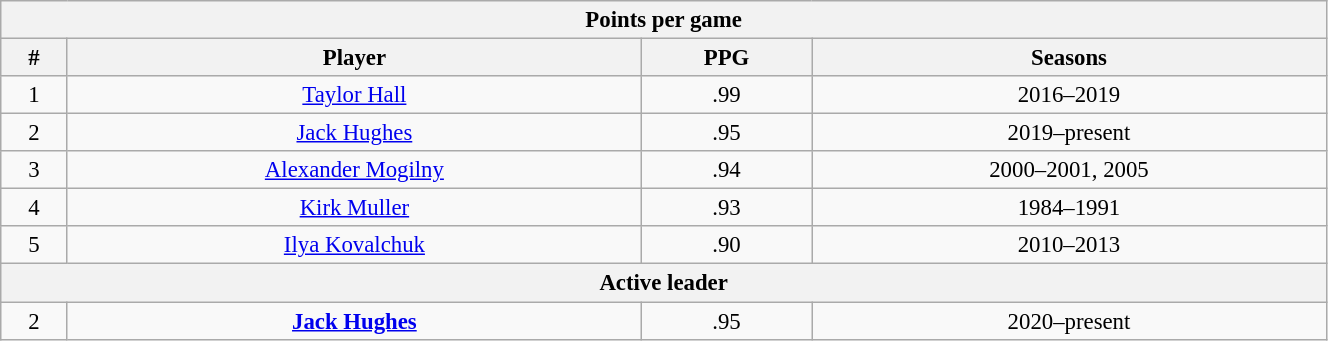<table class="wikitable" style="text-align: center; font-size: 95%" width="70%">
<tr>
<th colspan="4">Points per game</th>
</tr>
<tr>
<th>#</th>
<th>Player</th>
<th>PPG</th>
<th>Seasons</th>
</tr>
<tr>
<td>1</td>
<td><a href='#'>Taylor Hall</a></td>
<td>.99</td>
<td>2016–2019</td>
</tr>
<tr>
<td>2</td>
<td><a href='#'>Jack Hughes</a></td>
<td>.95</td>
<td>2019–present</td>
</tr>
<tr>
<td>3</td>
<td><a href='#'>Alexander Mogilny</a></td>
<td>.94</td>
<td>2000–2001, 2005</td>
</tr>
<tr>
<td>4</td>
<td><a href='#'>Kirk Muller</a></td>
<td>.93</td>
<td>1984–1991</td>
</tr>
<tr>
<td>5</td>
<td><a href='#'>Ilya Kovalchuk</a></td>
<td>.90</td>
<td>2010–2013</td>
</tr>
<tr>
<th colspan="4">Active leader</th>
</tr>
<tr>
<td>2</td>
<td><strong><a href='#'>Jack Hughes</a></strong></td>
<td>.95</td>
<td>2020–present</td>
</tr>
</table>
